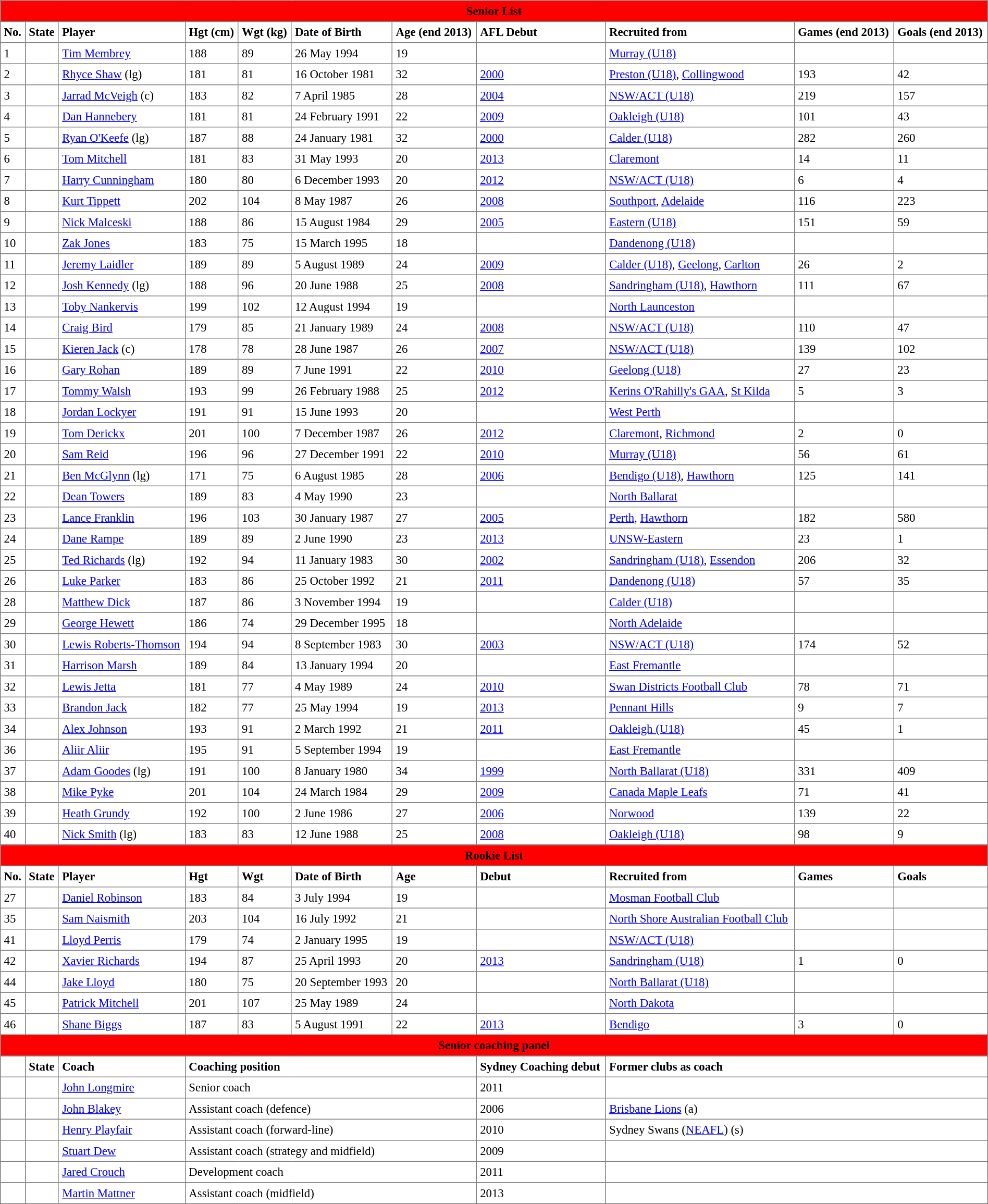<table border="1" cellpadding="4" cellspacing="0"  style="text-align:left; font-size:95%; border-collapse:collapse; width:100%;">
<tr style="background:#FF0000; text-align:center;">
<th colspan="11"><span>Senior List</span></th>
</tr>
<tr>
<th>No.</th>
<th>State</th>
<th>Player</th>
<th>Hgt (cm)</th>
<th>Wgt (kg)</th>
<th>Date of Birth</th>
<th>Age (end 2013)</th>
<th>AFL Debut</th>
<th>Recruited from</th>
<th>Games (end 2013)</th>
<th>Goals (end 2013)</th>
</tr>
<tr>
<td>1</td>
<td></td>
<td><a href='#'>Tim Membrey</a></td>
<td>188</td>
<td>89</td>
<td>26 May 1994</td>
<td>19</td>
<td></td>
<td><a href='#'>Murray (U18)</a></td>
<td></td>
<td></td>
</tr>
<tr>
<td>2</td>
<td></td>
<td><a href='#'>Rhyce Shaw</a> (lg)</td>
<td>181</td>
<td>81</td>
<td>16 October 1981</td>
<td>32</td>
<td><a href='#'>2000</a></td>
<td><a href='#'>Preston (U18)</a>, <a href='#'>Collingwood</a></td>
<td>193</td>
<td>42</td>
</tr>
<tr>
<td>3</td>
<td></td>
<td><a href='#'>Jarrad McVeigh</a> (c)</td>
<td>183</td>
<td>82</td>
<td>7 April 1985</td>
<td>28</td>
<td><a href='#'>2004</a></td>
<td><a href='#'>NSW/ACT (U18)</a></td>
<td>219</td>
<td>157</td>
</tr>
<tr>
<td>4</td>
<td></td>
<td><a href='#'>Dan Hannebery</a></td>
<td>181</td>
<td>81</td>
<td>24 February 1991</td>
<td>22</td>
<td><a href='#'>2009</a></td>
<td><a href='#'>Oakleigh (U18)</a></td>
<td>101</td>
<td>43</td>
</tr>
<tr>
<td>5</td>
<td></td>
<td><a href='#'>Ryan O'Keefe</a> (lg)</td>
<td>187</td>
<td>88</td>
<td>24 January 1981</td>
<td>32</td>
<td><a href='#'>2000</a></td>
<td><a href='#'>Calder (U18)</a></td>
<td>282</td>
<td>260</td>
</tr>
<tr>
<td>6</td>
<td></td>
<td><a href='#'>Tom Mitchell</a></td>
<td>181</td>
<td>83</td>
<td>31 May 1993</td>
<td>20</td>
<td><a href='#'>2013</a></td>
<td><a href='#'>Claremont</a></td>
<td>14</td>
<td>11</td>
</tr>
<tr>
<td>7</td>
<td></td>
<td><a href='#'>Harry Cunningham</a></td>
<td>180</td>
<td>80</td>
<td>6 December 1993</td>
<td>20</td>
<td><a href='#'>2012</a></td>
<td><a href='#'>NSW/ACT (U18)</a></td>
<td>6</td>
<td>4</td>
</tr>
<tr>
<td>8</td>
<td></td>
<td><a href='#'>Kurt Tippett</a></td>
<td>202</td>
<td>104</td>
<td>8 May 1987</td>
<td>26</td>
<td><a href='#'>2008</a></td>
<td><a href='#'>Southport</a>, <a href='#'>Adelaide</a></td>
<td>116</td>
<td>223</td>
</tr>
<tr>
<td>9</td>
<td></td>
<td><a href='#'>Nick Malceski</a></td>
<td>188</td>
<td>86</td>
<td>15 August 1984</td>
<td>29</td>
<td><a href='#'>2005</a></td>
<td><a href='#'>Eastern (U18)</a></td>
<td>151</td>
<td>59</td>
</tr>
<tr>
<td>10</td>
<td></td>
<td><a href='#'>Zak Jones</a></td>
<td>183</td>
<td>75</td>
<td>15 March 1995</td>
<td>18</td>
<td></td>
<td><a href='#'>Dandenong (U18)</a></td>
<td></td>
<td></td>
</tr>
<tr>
<td>11</td>
<td></td>
<td><a href='#'>Jeremy Laidler</a></td>
<td>189</td>
<td>89</td>
<td>5 August 1989</td>
<td>24</td>
<td><a href='#'>2009</a></td>
<td><a href='#'>Calder (U18)</a>, <a href='#'>Geelong</a>, <a href='#'>Carlton</a></td>
<td>26</td>
<td>2</td>
</tr>
<tr>
<td>12</td>
<td></td>
<td><a href='#'>Josh Kennedy</a> (lg)</td>
<td>188</td>
<td>96</td>
<td>20 June 1988</td>
<td>25</td>
<td><a href='#'>2008</a></td>
<td><a href='#'>Sandringham (U18)</a>, <a href='#'>Hawthorn</a></td>
<td>111</td>
<td>67</td>
</tr>
<tr>
<td>13</td>
<td></td>
<td><a href='#'>Toby Nankervis</a></td>
<td>199</td>
<td>102</td>
<td>12 August 1994</td>
<td>19</td>
<td></td>
<td><a href='#'>North Launceston</a></td>
<td></td>
<td></td>
</tr>
<tr>
<td>14</td>
<td></td>
<td><a href='#'>Craig Bird</a></td>
<td>179</td>
<td>85</td>
<td>21 January 1989</td>
<td>24</td>
<td><a href='#'>2008</a></td>
<td><a href='#'>NSW/ACT (U18)</a></td>
<td>110</td>
<td>47</td>
</tr>
<tr>
<td>15</td>
<td></td>
<td><a href='#'>Kieren Jack</a> (c)</td>
<td>178</td>
<td>78</td>
<td>28 June 1987</td>
<td>26</td>
<td><a href='#'>2007</a></td>
<td><a href='#'>NSW/ACT (U18)</a></td>
<td>139</td>
<td>102</td>
</tr>
<tr>
<td>16</td>
<td></td>
<td><a href='#'>Gary Rohan</a></td>
<td>189</td>
<td>89</td>
<td>7 June 1991</td>
<td>22</td>
<td><a href='#'>2010</a></td>
<td><a href='#'>Geelong (U18)</a></td>
<td>27</td>
<td>23</td>
</tr>
<tr>
<td>17</td>
<td></td>
<td><a href='#'>Tommy Walsh</a></td>
<td>193</td>
<td>99</td>
<td>26 February 1988</td>
<td>25</td>
<td><a href='#'>2012</a></td>
<td><a href='#'>Kerins O'Rahilly's GAA</a>, <a href='#'>St Kilda</a></td>
<td>5</td>
<td>3</td>
</tr>
<tr>
<td>18</td>
<td></td>
<td><a href='#'>Jordan Lockyer</a></td>
<td>191</td>
<td>91</td>
<td>15 June 1993</td>
<td>20</td>
<td></td>
<td><a href='#'>West Perth</a></td>
<td></td>
<td></td>
</tr>
<tr>
<td>19</td>
<td></td>
<td><a href='#'>Tom Derickx</a></td>
<td>201</td>
<td>100</td>
<td>7 December 1987</td>
<td>26</td>
<td><a href='#'>2012</a></td>
<td><a href='#'>Claremont</a>, <a href='#'>Richmond</a></td>
<td>2</td>
<td>0</td>
</tr>
<tr>
<td>20</td>
<td></td>
<td><a href='#'>Sam Reid</a></td>
<td>196</td>
<td>96</td>
<td>27 December 1991</td>
<td>22</td>
<td><a href='#'>2010</a></td>
<td><a href='#'>Murray (U18)</a></td>
<td>56</td>
<td>61</td>
</tr>
<tr>
<td>21</td>
<td></td>
<td><a href='#'>Ben McGlynn</a> (lg)</td>
<td>171</td>
<td>75</td>
<td>6 August 1985</td>
<td>28</td>
<td><a href='#'>2006</a></td>
<td><a href='#'>Bendigo (U18)</a>, <a href='#'>Hawthorn</a></td>
<td>125</td>
<td>141</td>
</tr>
<tr>
<td>22</td>
<td></td>
<td><a href='#'>Dean Towers</a></td>
<td>189</td>
<td>83</td>
<td>4 May 1990</td>
<td>23</td>
<td></td>
<td><a href='#'>North Ballarat</a></td>
<td></td>
<td></td>
</tr>
<tr>
<td>23</td>
<td></td>
<td><a href='#'>Lance Franklin</a></td>
<td>196</td>
<td>103</td>
<td>30 January 1987</td>
<td>27</td>
<td><a href='#'>2005</a></td>
<td><a href='#'>Perth</a>, <a href='#'>Hawthorn</a></td>
<td>182</td>
<td>580</td>
</tr>
<tr>
<td>24</td>
<td></td>
<td><a href='#'>Dane Rampe</a></td>
<td>189</td>
<td>89</td>
<td>2 June 1990</td>
<td>23</td>
<td><a href='#'>2013</a></td>
<td><a href='#'>UNSW-Eastern</a></td>
<td>23</td>
<td>1</td>
</tr>
<tr>
<td>25</td>
<td></td>
<td><a href='#'>Ted Richards</a> (lg)</td>
<td>192</td>
<td>94</td>
<td>11 January 1983</td>
<td>30</td>
<td><a href='#'>2002</a></td>
<td><a href='#'>Sandringham (U18)</a>, <a href='#'>Essendon</a></td>
<td>206</td>
<td>32</td>
</tr>
<tr>
<td>26</td>
<td></td>
<td><a href='#'>Luke Parker</a></td>
<td>183</td>
<td>86</td>
<td>25 October 1992</td>
<td>21</td>
<td><a href='#'>2011</a></td>
<td><a href='#'>Dandenong (U18)</a></td>
<td>57</td>
<td>35</td>
</tr>
<tr>
<td>28</td>
<td></td>
<td><a href='#'>Matthew Dick</a></td>
<td>187</td>
<td>86</td>
<td>3 November 1994</td>
<td>19</td>
<td></td>
<td><a href='#'>Calder (U18)</a></td>
<td></td>
<td></td>
</tr>
<tr>
<td>29</td>
<td></td>
<td><a href='#'>George Hewett</a></td>
<td>186</td>
<td>74</td>
<td>29 December 1995</td>
<td>18</td>
<td></td>
<td><a href='#'>North Adelaide</a></td>
<td></td>
<td></td>
</tr>
<tr>
<td>30</td>
<td></td>
<td><a href='#'>Lewis Roberts-Thomson</a></td>
<td>194</td>
<td>94</td>
<td>8 September 1983</td>
<td>30</td>
<td><a href='#'>2003</a></td>
<td><a href='#'>NSW/ACT (U18)</a></td>
<td>174</td>
<td>52</td>
</tr>
<tr>
<td>31</td>
<td></td>
<td><a href='#'>Harrison Marsh</a></td>
<td>189</td>
<td>84</td>
<td>13 January 1994</td>
<td>20</td>
<td></td>
<td><a href='#'>East Fremantle</a></td>
<td></td>
<td></td>
</tr>
<tr>
<td>32</td>
<td></td>
<td><a href='#'>Lewis Jetta</a></td>
<td>181</td>
<td>77</td>
<td>4 May 1989</td>
<td>24</td>
<td><a href='#'>2010</a></td>
<td><a href='#'>Swan Districts Football Club</a></td>
<td>78</td>
<td>71</td>
</tr>
<tr>
<td>33</td>
<td></td>
<td><a href='#'>Brandon Jack</a></td>
<td>182</td>
<td>77</td>
<td>25 May 1994</td>
<td>19</td>
<td><a href='#'>2013</a></td>
<td><a href='#'>Pennant Hills</a></td>
<td>9</td>
<td>7</td>
</tr>
<tr>
<td>34</td>
<td></td>
<td><a href='#'>Alex Johnson</a></td>
<td>193</td>
<td>91</td>
<td>2 March 1992</td>
<td>21</td>
<td><a href='#'>2011</a></td>
<td><a href='#'>Oakleigh (U18)</a></td>
<td>45</td>
<td>1</td>
</tr>
<tr>
<td>36</td>
<td></td>
<td><a href='#'>Aliir Aliir</a></td>
<td>195</td>
<td>91</td>
<td>5 September 1994</td>
<td>19</td>
<td></td>
<td><a href='#'>East Fremantle</a></td>
<td></td>
<td></td>
</tr>
<tr>
<td>37</td>
<td></td>
<td><a href='#'>Adam Goodes</a> (lg)</td>
<td>191</td>
<td>100</td>
<td>8 January 1980</td>
<td>34</td>
<td><a href='#'>1999</a></td>
<td><a href='#'>North Ballarat (U18)</a></td>
<td>331</td>
<td>409</td>
</tr>
<tr>
<td>38</td>
<td></td>
<td><a href='#'>Mike Pyke</a></td>
<td>201</td>
<td>104</td>
<td>24 March 1984</td>
<td>29</td>
<td><a href='#'>2009</a></td>
<td><a href='#'>Canada Maple Leafs</a></td>
<td>71</td>
<td>41</td>
</tr>
<tr>
<td>39</td>
<td></td>
<td><a href='#'>Heath Grundy</a></td>
<td>192</td>
<td>100</td>
<td>2 June 1986</td>
<td>27</td>
<td><a href='#'>2006</a></td>
<td><a href='#'>Norwood</a></td>
<td>139</td>
<td>22</td>
</tr>
<tr>
<td>40</td>
<td></td>
<td><a href='#'>Nick Smith</a> (lg)</td>
<td>183</td>
<td>83</td>
<td>12 June 1988</td>
<td>25</td>
<td><a href='#'>2008</a></td>
<td><a href='#'>Oakleigh (U18)</a></td>
<td>98</td>
<td>9</td>
</tr>
<tr>
<th colspan="11" style="background:#FF0000; text-align:center;"><span>Rookie List</span></th>
</tr>
<tr>
<th>No.</th>
<th>State</th>
<th>Player</th>
<th>Hgt</th>
<th>Wgt</th>
<th>Date of Birth</th>
<th>Age</th>
<th>Debut</th>
<th>Recruited from</th>
<th>Games</th>
<th>Goals</th>
</tr>
<tr>
<td>27</td>
<td></td>
<td><a href='#'>Daniel Robinson</a></td>
<td>183</td>
<td>84</td>
<td>3 July 1994</td>
<td>19</td>
<td></td>
<td><a href='#'>Mosman Football Club</a></td>
<td></td>
<td></td>
</tr>
<tr>
<td>35</td>
<td></td>
<td><a href='#'>Sam Naismith</a></td>
<td>203</td>
<td>104</td>
<td>16 July 1992</td>
<td>21</td>
<td></td>
<td><a href='#'>North Shore Australian Football Club</a></td>
<td></td>
<td></td>
</tr>
<tr>
<td>41</td>
<td></td>
<td><a href='#'>Lloyd Perris</a></td>
<td>179</td>
<td>74</td>
<td>2 January 1995</td>
<td>19</td>
<td></td>
<td><a href='#'>NSW/ACT (U18)</a></td>
<td></td>
<td></td>
</tr>
<tr>
<td>42</td>
<td></td>
<td><a href='#'>Xavier Richards</a></td>
<td>194</td>
<td>87</td>
<td>25 April 1993</td>
<td>20</td>
<td><a href='#'>2013</a></td>
<td><a href='#'>Sandringham (U18)</a></td>
<td>1</td>
<td>0</td>
</tr>
<tr>
<td>44</td>
<td></td>
<td><a href='#'>Jake Lloyd</a></td>
<td>180</td>
<td>75</td>
<td>20 September 1993</td>
<td>20</td>
<td></td>
<td><a href='#'>North Ballarat (U18)</a></td>
<td></td>
<td></td>
</tr>
<tr>
<td>45</td>
<td></td>
<td><a href='#'>Patrick Mitchell</a></td>
<td>201</td>
<td>107</td>
<td>25 May 1989</td>
<td>24</td>
<td></td>
<td><a href='#'>North Dakota</a></td>
<td></td>
<td></td>
</tr>
<tr>
<td>46</td>
<td></td>
<td><a href='#'>Shane Biggs</a></td>
<td>187</td>
<td>83</td>
<td>5 August 1991</td>
<td>22</td>
<td><a href='#'>2013</a></td>
<td><a href='#'>Bendigo</a></td>
<td>3</td>
<td>0</td>
</tr>
<tr>
<th colspan="11" style="background:#FF0000; text-align:center;"><span>Senior coaching panel</span></th>
</tr>
<tr>
<th></th>
<th>State</th>
<th>Coach</th>
<th colspan="4">Coaching position</th>
<th>Sydney Coaching debut</th>
<th colspan="3">Former clubs as coach</th>
</tr>
<tr>
<td></td>
<td></td>
<td><a href='#'>John Longmire</a></td>
<td colspan="4">Senior coach</td>
<td>2011</td>
<td colspan="3"></td>
</tr>
<tr>
<td></td>
<td></td>
<td><a href='#'>John Blakey</a></td>
<td colspan="4">Assistant coach (defence)</td>
<td>2006</td>
<td colspan="3"><a href='#'>Brisbane Lions</a> (a)</td>
</tr>
<tr>
<td></td>
<td></td>
<td><a href='#'>Henry Playfair</a></td>
<td colspan="4">Assistant coach (forward-line)</td>
<td>2010</td>
<td colspan="3">Sydney Swans (<a href='#'>NEAFL</a>) (s)</td>
</tr>
<tr>
<td></td>
<td></td>
<td><a href='#'>Stuart Dew</a></td>
<td colspan="4">Assistant coach (strategy and midfield)</td>
<td>2009</td>
<td colspan="3"></td>
</tr>
<tr>
<td></td>
<td></td>
<td><a href='#'>Jared Crouch</a></td>
<td colspan="4">Development coach</td>
<td>2011</td>
<td colspan="3"></td>
</tr>
<tr>
<td></td>
<td></td>
<td><a href='#'>Martin Mattner</a></td>
<td colspan="4">Assistant coach (midfield)</td>
<td>2013</td>
<td colspan="3"></td>
</tr>
</table>
